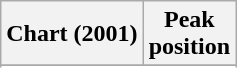<table class="wikitable plainrowheaders" style="text-align:center">
<tr>
<th scope=col>Chart (2001)</th>
<th scope=col>Peak<br>position</th>
</tr>
<tr>
</tr>
<tr>
</tr>
<tr>
</tr>
</table>
